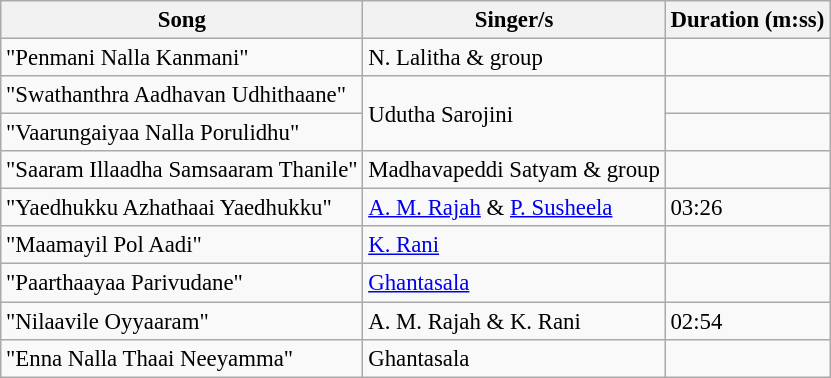<table class="wikitable" style="font-size:95%;">
<tr>
<th>Song</th>
<th>Singer/s</th>
<th>Duration (m:ss)</th>
</tr>
<tr>
<td>"Penmani Nalla Kanmani"</td>
<td>N. Lalitha & group</td>
<td></td>
</tr>
<tr>
<td>"Swathanthra Aadhavan Udhithaane"</td>
<td rowspan=2>Udutha Sarojini</td>
<td></td>
</tr>
<tr>
<td>"Vaarungaiyaa Nalla Porulidhu"</td>
<td></td>
</tr>
<tr>
<td>"Saaram Illaadha Samsaaram Thanile"</td>
<td>Madhavapeddi Satyam & group</td>
<td></td>
</tr>
<tr>
<td>"Yaedhukku Azhathaai Yaedhukku"</td>
<td><a href='#'>A. M. Rajah</a> & <a href='#'>P. Susheela</a></td>
<td>03:26</td>
</tr>
<tr>
<td>"Maamayil Pol Aadi"</td>
<td><a href='#'>K. Rani</a></td>
<td></td>
</tr>
<tr>
<td>"Paarthaayaa Parivudane"</td>
<td><a href='#'>Ghantasala</a></td>
<td></td>
</tr>
<tr>
<td>"Nilaavile Oyyaaram"</td>
<td>A. M. Rajah & K. Rani</td>
<td>02:54</td>
</tr>
<tr>
<td>"Enna Nalla Thaai Neeyamma"</td>
<td>Ghantasala</td>
<td></td>
</tr>
</table>
